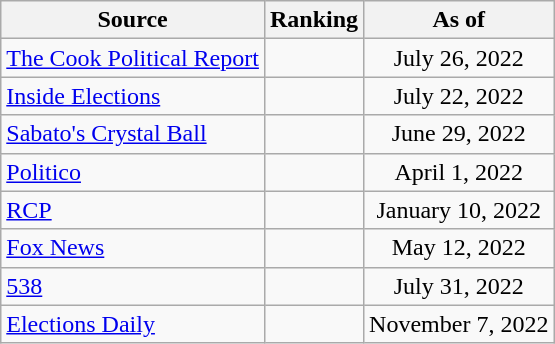<table class="wikitable" style="text-align:center">
<tr>
<th>Source</th>
<th>Ranking</th>
<th>As of</th>
</tr>
<tr>
<td align=left><a href='#'>The Cook Political Report</a></td>
<td></td>
<td>July 26, 2022</td>
</tr>
<tr>
<td align=left><a href='#'>Inside Elections</a></td>
<td></td>
<td>July 22, 2022</td>
</tr>
<tr>
<td align=left><a href='#'>Sabato's Crystal Ball</a></td>
<td></td>
<td>June 29, 2022</td>
</tr>
<tr>
<td align="left"><a href='#'>Politico</a></td>
<td></td>
<td>April 1, 2022</td>
</tr>
<tr>
<td align=left><a href='#'>RCP</a></td>
<td></td>
<td>January 10, 2022</td>
</tr>
<tr>
<td align=left><a href='#'>Fox News</a></td>
<td></td>
<td>May 12, 2022</td>
</tr>
<tr>
<td align="left"><a href='#'>538</a></td>
<td></td>
<td>July 31, 2022</td>
</tr>
<tr>
<td align="left"><a href='#'>Elections Daily</a></td>
<td></td>
<td>November 7, 2022</td>
</tr>
</table>
